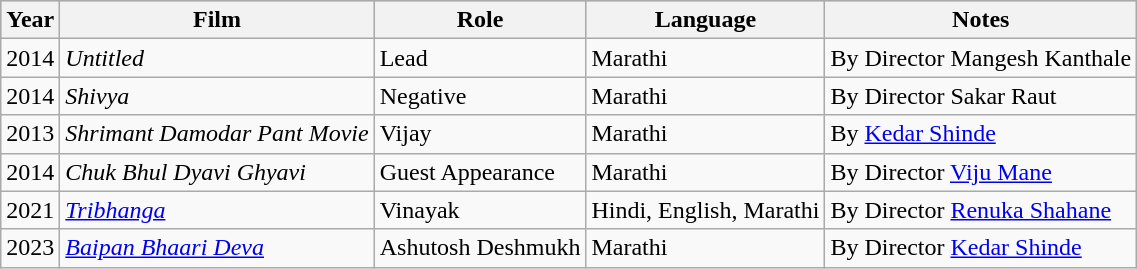<table class="wikitable">
<tr style="background:#B0C4DE;">
<th>Year</th>
<th>Film</th>
<th>Role</th>
<th>Language</th>
<th>Notes</th>
</tr>
<tr>
<td>2014</td>
<td><em>Untitled</em></td>
<td>Lead</td>
<td>Marathi</td>
<td>By Director Mangesh Kanthale</td>
</tr>
<tr>
<td>2014</td>
<td><em>Shivya</em></td>
<td>Negative</td>
<td>Marathi</td>
<td>By Director Sakar Raut</td>
</tr>
<tr>
<td>2013</td>
<td><em>Shrimant Damodar Pant Movie</em></td>
<td>Vijay</td>
<td>Marathi</td>
<td>By <a href='#'>Kedar Shinde</a></td>
</tr>
<tr>
<td>2014</td>
<td><em>Chuk Bhul Dyavi Ghyavi</em></td>
<td>Guest Appearance</td>
<td>Marathi</td>
<td>By Director <a href='#'>Viju Mane</a></td>
</tr>
<tr>
<td>2021</td>
<td><em><a href='#'>Tribhanga</a></em></td>
<td>Vinayak</td>
<td>Hindi, English, Marathi</td>
<td>By Director <a href='#'>Renuka Shahane</a></td>
</tr>
<tr>
<td>2023</td>
<td><em><a href='#'>Baipan Bhaari Deva</a></em></td>
<td>Ashutosh Deshmukh</td>
<td>Marathi</td>
<td>By Director <a href='#'>Kedar Shinde</a></td>
</tr>
</table>
